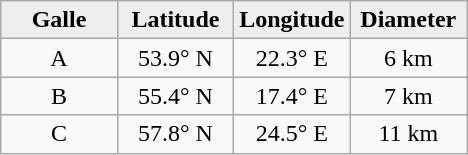<table class="wikitable">
<tr>
<th width="25%" style="background:#eeeeee;">Galle</th>
<th width="25%" style="background:#eeeeee;">Latitude</th>
<th width="25%" style="background:#eeeeee;">Longitude</th>
<th width="25%" style="background:#eeeeee;">Diameter</th>
</tr>
<tr>
<td align="center">A</td>
<td align="center">53.9° N</td>
<td align="center">22.3° E</td>
<td align="center">6 km</td>
</tr>
<tr>
<td align="center">B</td>
<td align="center">55.4° N</td>
<td align="center">17.4° E</td>
<td align="center">7 km</td>
</tr>
<tr>
<td align="center">C</td>
<td align="center">57.8° N</td>
<td align="center">24.5° E</td>
<td align="center">11 km</td>
</tr>
</table>
